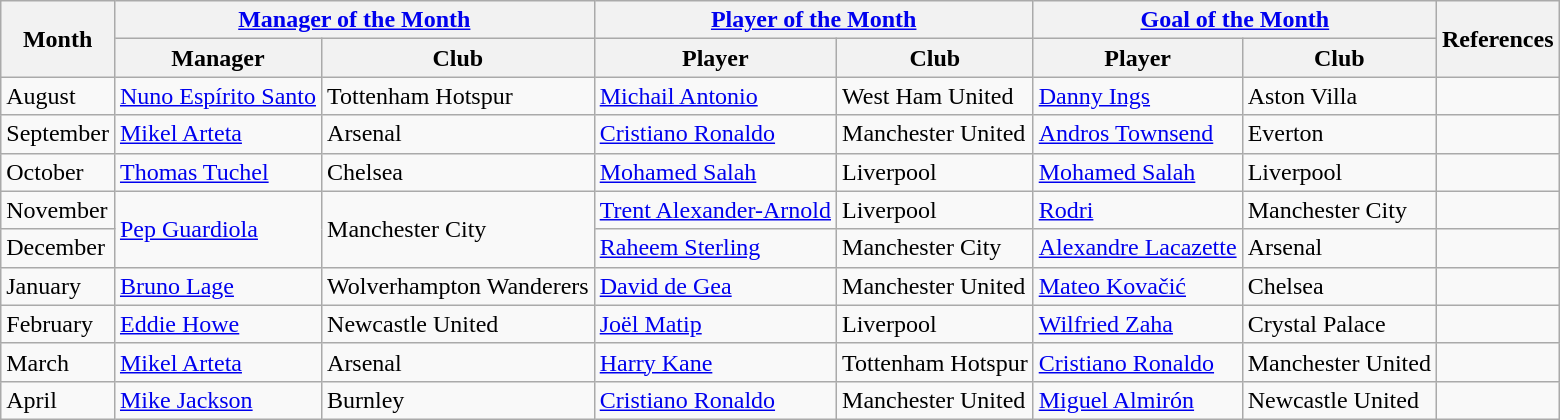<table class="wikitable">
<tr>
<th rowspan="2">Month</th>
<th colspan="2"><a href='#'>Manager of the Month</a></th>
<th colspan="2"><a href='#'>Player of the Month</a></th>
<th colspan="2"><a href='#'>Goal of the Month</a></th>
<th rowspan="2">References</th>
</tr>
<tr>
<th>Manager</th>
<th>Club</th>
<th>Player</th>
<th>Club</th>
<th>Player</th>
<th>Club</th>
</tr>
<tr>
<td>August</td>
<td> <a href='#'>Nuno Espírito Santo</a></td>
<td>Tottenham Hotspur</td>
<td> <a href='#'>Michail Antonio</a></td>
<td>West Ham United</td>
<td> <a href='#'>Danny Ings</a></td>
<td>Aston Villa</td>
<td align=center></td>
</tr>
<tr>
<td>September</td>
<td> <a href='#'>Mikel Arteta</a></td>
<td>Arsenal</td>
<td> <a href='#'>Cristiano Ronaldo</a></td>
<td>Manchester United</td>
<td> <a href='#'>Andros Townsend</a></td>
<td>Everton</td>
<td align=center></td>
</tr>
<tr>
<td>October</td>
<td> <a href='#'>Thomas Tuchel</a></td>
<td>Chelsea</td>
<td> <a href='#'>Mohamed Salah</a></td>
<td>Liverpool</td>
<td> <a href='#'>Mohamed Salah</a></td>
<td>Liverpool</td>
<td align=center></td>
</tr>
<tr>
<td>November</td>
<td rowspan="2"> <a href='#'>Pep Guardiola</a></td>
<td rowspan="2">Manchester City</td>
<td> <a href='#'>Trent Alexander-Arnold</a></td>
<td>Liverpool</td>
<td> <a href='#'>Rodri</a></td>
<td>Manchester City</td>
<td align=center></td>
</tr>
<tr>
<td>December</td>
<td> <a href='#'>Raheem Sterling</a></td>
<td>Manchester City</td>
<td> <a href='#'>Alexandre Lacazette</a></td>
<td>Arsenal</td>
<td align=center></td>
</tr>
<tr>
<td>January</td>
<td> <a href='#'>Bruno Lage</a></td>
<td>Wolverhampton Wanderers</td>
<td> <a href='#'>David de Gea</a></td>
<td>Manchester United</td>
<td> <a href='#'>Mateo Kovačić</a></td>
<td>Chelsea</td>
<td align=center></td>
</tr>
<tr>
<td>February</td>
<td> <a href='#'>Eddie Howe</a></td>
<td>Newcastle United</td>
<td> <a href='#'>Joël Matip</a></td>
<td>Liverpool</td>
<td> <a href='#'>Wilfried Zaha</a></td>
<td>Crystal Palace</td>
<td align=center></td>
</tr>
<tr>
<td>March</td>
<td> <a href='#'>Mikel Arteta</a></td>
<td>Arsenal</td>
<td> <a href='#'>Harry Kane</a></td>
<td>Tottenham Hotspur</td>
<td> <a href='#'>Cristiano Ronaldo</a></td>
<td>Manchester United</td>
<td align=center></td>
</tr>
<tr>
<td>April</td>
<td> <a href='#'>Mike Jackson</a></td>
<td>Burnley</td>
<td> <a href='#'>Cristiano Ronaldo</a></td>
<td>Manchester United</td>
<td> <a href='#'>Miguel Almirón</a></td>
<td>Newcastle United</td>
<td align=center></td>
</tr>
</table>
